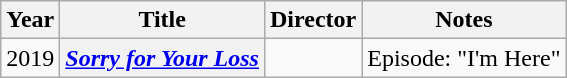<table class="wikitable plainrowheaders">
<tr>
<th scope=col>Year</th>
<th scope=col>Title</th>
<th scope=col>Director</th>
<th scope=col class="unsortable">Notes</th>
</tr>
<tr>
<td>2019</td>
<th scope=row><em><a href='#'>Sorry for Your Loss</a></em></th>
<td></td>
<td>Episode: "I'm Here"</td>
</tr>
</table>
